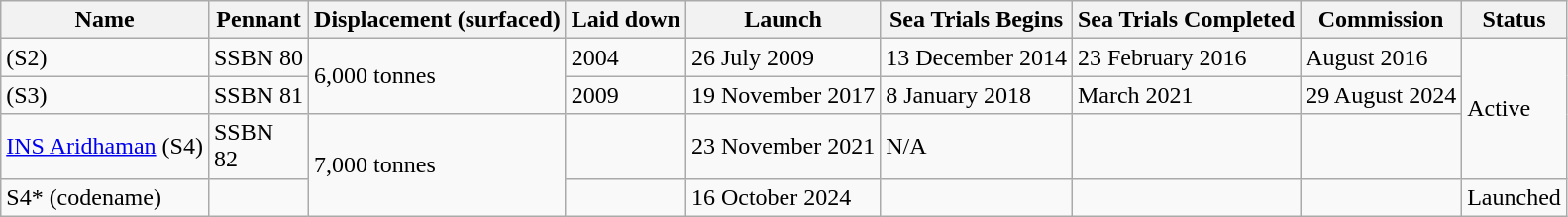<table class="wikitable">
<tr>
<th>Name</th>
<th>Pennant</th>
<th>Displacement (surfaced)</th>
<th>Laid down</th>
<th>Launch</th>
<th>Sea Trials  Begins</th>
<th>Sea Trials Completed</th>
<th>Commission</th>
<th>Status</th>
</tr>
<tr>
<td> (S2)</td>
<td>SSBN 80</td>
<td rowspan="2">6,000 tonnes</td>
<td>2004</td>
<td>26 July 2009</td>
<td>13 December 2014</td>
<td>23 February 2016</td>
<td>August 2016</td>
<td rowspan="3">Active</td>
</tr>
<tr>
<td> (S3)</td>
<td>SSBN 81</td>
<td>2009</td>
<td>19 November 2017</td>
<td>8 January 2018</td>
<td>March 2021</td>
<td>29 August 2024</td>
</tr>
<tr>
<td><a href='#'>INS Aridhaman</a> (S4)</td>
<td>SSBN<br>82</td>
<td rowspan="2">7,000 tonnes</td>
<td></td>
<td>23 November 2021</td>
<td>N/A</td>
<td></td>
<td></td>
</tr>
<tr>
<td>S4* (codename)</td>
<td></td>
<td></td>
<td>16 October 2024</td>
<td></td>
<td></td>
<td></td>
<td>Launched</td>
</tr>
</table>
